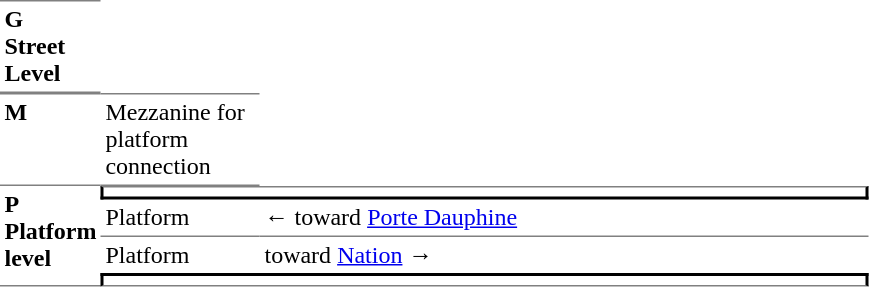<table border=0 cellspacing=0 cellpadding=3>
<tr>
<td style="border-bottom:solid 1px gray;border-top:solid 1px gray;" width=50 valign=top><strong>G<br>Street Level</strong></td>
</tr>
<tr>
<td style="border-bottom:solid 1px gray;border-top:solid 1px gray;" valign=top><strong>M</strong></td>
<td style="border-top:solid 1px gray;border-bottom:solid 1px gray;" width=100 valign=top>Mezzanine for platform connection</td>
</tr>
<tr>
<td style="border-bottom:solid 1px gray;" rowspan=5 valign=top><strong>P<br>Platform level</strong></td>
<td style="border-top:solid 1px gray;border-right:solid 2px black;border-left:solid 2px black;border-bottom:solid 2px black;text-align:center;" colspan=2></td>
</tr>
<tr>
<td style="border-bottom:solid 1px gray;" width=100>Platform </td>
<td style="border-bottom:solid 1px gray;" width=400>←   toward <a href='#'>Porte Dauphine</a> </td>
</tr>
<tr>
<td>Platform </td>
<td>   toward <a href='#'>Nation</a>  →</td>
</tr>
<tr>
<td style="border-top:solid 2px black;border-right:solid 2px black;border-left:solid 2px black;border-bottom:solid 1px gray;text-align:center;" colspan=2></td>
</tr>
</table>
